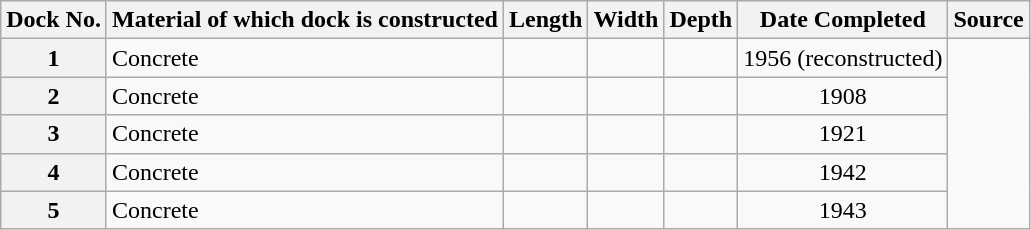<table class="wikitable">
<tr>
<th style="text-align: left;">Dock No.</th>
<th>Material of which dock is constructed</th>
<th>Length</th>
<th>Width</th>
<th>Depth</th>
<th>Date Completed</th>
<th>Source</th>
</tr>
<tr>
<th style="text-align: center;">1</th>
<td>Concrete</td>
<td></td>
<td></td>
<td></td>
<td style="text-align: center;">1956 (reconstructed)</td>
<td rowspan=5></td>
</tr>
<tr>
<th style="text-align: center;">2</th>
<td>Concrete</td>
<td></td>
<td></td>
<td></td>
<td style="text-align: center;">1908</td>
</tr>
<tr>
<th style="text-align: center;">3</th>
<td>Concrete</td>
<td></td>
<td></td>
<td></td>
<td style="text-align: center;">1921</td>
</tr>
<tr>
<th style="text-align: center;">4</th>
<td>Concrete</td>
<td></td>
<td></td>
<td></td>
<td style="text-align: center;">1942</td>
</tr>
<tr>
<th style="text-align: center;">5</th>
<td>Concrete</td>
<td></td>
<td></td>
<td></td>
<td style="text-align: center;">1943</td>
</tr>
</table>
